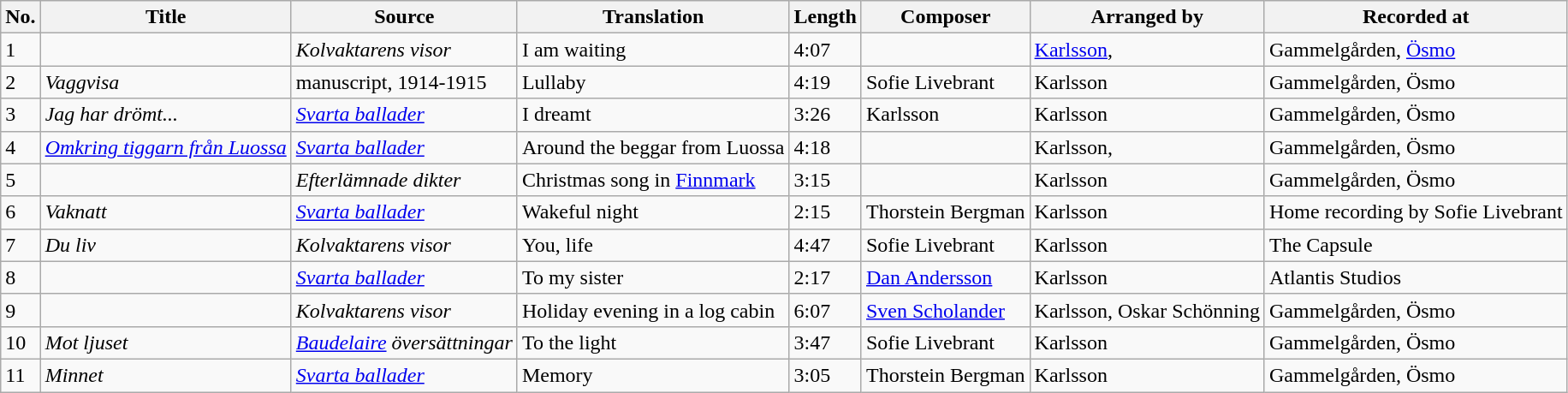<table class="wikitable">
<tr>
<th>No.</th>
<th>Title</th>
<th>Source</th>
<th>Translation</th>
<th>Length</th>
<th>Composer</th>
<th>Arranged by</th>
<th>Recorded at</th>
</tr>
<tr>
<td>1</td>
<td><em></em></td>
<td><em>Kolvaktarens visor</em></td>
<td>I am waiting</td>
<td>4:07</td>
<td></td>
<td><a href='#'>Karlsson</a>, </td>
<td>Gammelgården, <a href='#'>Ösmo</a></td>
</tr>
<tr>
<td>2</td>
<td><em>Vaggvisa</em></td>
<td>manuscript, 1914-1915</td>
<td>Lullaby</td>
<td>4:19</td>
<td>Sofie Livebrant</td>
<td>Karlsson</td>
<td>Gammelgården, Ösmo</td>
</tr>
<tr>
<td>3</td>
<td><em>Jag har drömt...</em></td>
<td><em><a href='#'>Svarta ballader</a></em></td>
<td>I dreamt</td>
<td>3:26</td>
<td>Karlsson</td>
<td>Karlsson</td>
<td>Gammelgården, Ösmo</td>
</tr>
<tr>
<td>4</td>
<td><em><a href='#'>Omkring tiggarn från Luossa</a></em></td>
<td><em><a href='#'>Svarta ballader</a></em></td>
<td>Around the beggar from Luossa</td>
<td>4:18</td>
<td></td>
<td>Karlsson, </td>
<td>Gammelgården, Ösmo</td>
</tr>
<tr>
<td>5</td>
<td><em></em></td>
<td><em>Efterlämnade dikter</em></td>
<td>Christmas song in <a href='#'>Finnmark</a></td>
<td>3:15</td>
<td></td>
<td>Karlsson</td>
<td>Gammelgården, Ösmo</td>
</tr>
<tr>
<td>6</td>
<td><em>Vaknatt</em></td>
<td><em><a href='#'>Svarta ballader</a></em></td>
<td>Wakeful night</td>
<td>2:15</td>
<td>Thorstein Bergman</td>
<td>Karlsson</td>
<td>Home recording by Sofie Livebrant</td>
</tr>
<tr>
<td>7</td>
<td><em>Du liv</em></td>
<td><em>Kolvaktarens visor</em></td>
<td>You, life</td>
<td>4:47</td>
<td>Sofie Livebrant</td>
<td>Karlsson</td>
<td>The Capsule</td>
</tr>
<tr>
<td>8</td>
<td><em></em></td>
<td><em><a href='#'>Svarta ballader</a></em></td>
<td>To my sister</td>
<td>2:17</td>
<td><a href='#'>Dan Andersson</a></td>
<td>Karlsson</td>
<td>Atlantis Studios</td>
</tr>
<tr>
<td>9</td>
<td><em></em></td>
<td><em>Kolvaktarens visor</em></td>
<td>Holiday evening in a log cabin</td>
<td>6:07</td>
<td><a href='#'>Sven Scholander</a></td>
<td>Karlsson, Oskar Schönning</td>
<td>Gammelgården, Ösmo</td>
</tr>
<tr>
<td>10</td>
<td><em>Mot ljuset</em></td>
<td><em><a href='#'>Baudelaire</a> översättningar</em></td>
<td>To the light</td>
<td>3:47</td>
<td>Sofie Livebrant</td>
<td>Karlsson</td>
<td>Gammelgården, Ösmo</td>
</tr>
<tr>
<td>11</td>
<td><em>Minnet</em></td>
<td><em><a href='#'>Svarta ballader</a></em></td>
<td>Memory</td>
<td>3:05</td>
<td>Thorstein Bergman</td>
<td>Karlsson</td>
<td>Gammelgården, Ösmo</td>
</tr>
</table>
